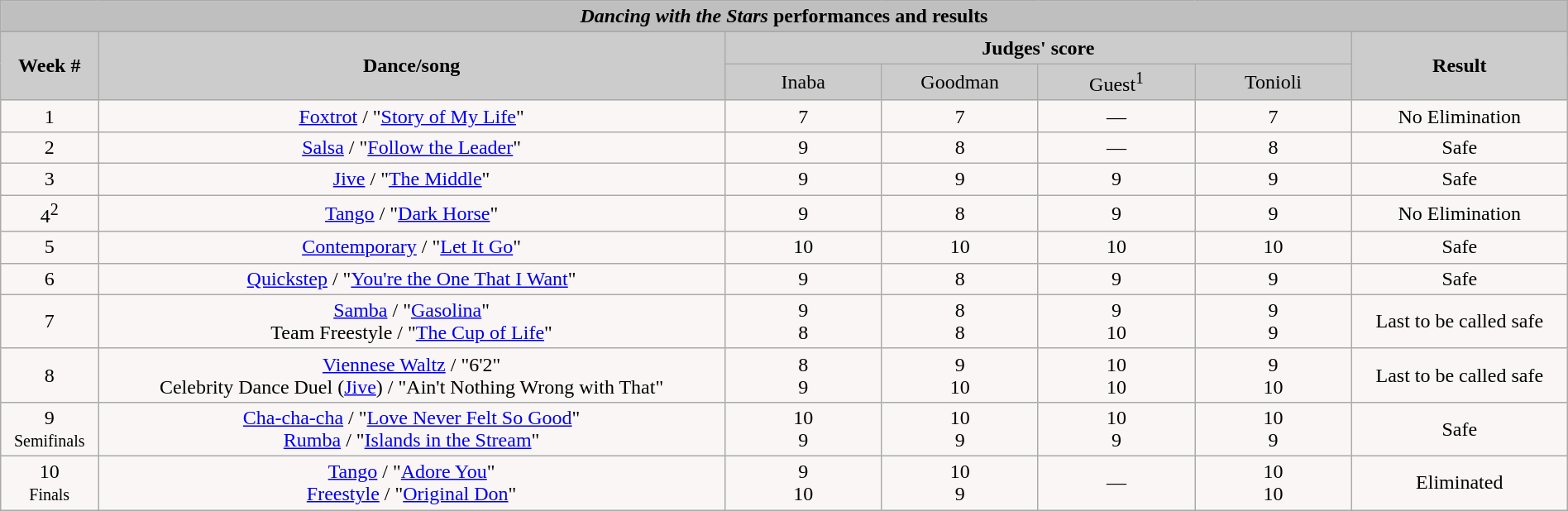<table class="wikitable collapsible collapsed" style="width:100%; margin:1em auto 1em auto; text-align:center;">
<tr>
<th colspan="7" style="background:#BFBFBF;"><em>Dancing with the Stars</em> performances and results</th>
</tr>
<tr>
</tr>
<tr style="text-align: center; background:#ccc;">
<td rowspan="2"><strong>Week #</strong></td>
<td rowspan="2"><strong>Dance/song</strong></td>
<td colspan="4"><strong>Judges' score</strong></td>
<td rowspan="2"><strong>Result</strong></td>
</tr>
<tr style="text-align: center; background:#ccc;">
<td style="width:10%; ">Inaba</td>
<td style="width:10%; ">Goodman</td>
<td style="width:10%; ">Guest<sup>1</sup></td>
<td style="width:10%; ">Tonioli</td>
</tr>
<tr>
<td style="text-align: center; background:#faf6f6;">1</td>
<td style="text-align: center; background:#faf6f6;"><a href='#'>Foxtrot</a> / "<a href='#'>Story of My Life</a>"</td>
<td style="text-align: center; background:#faf6f6;">7</td>
<td style="text-align: center; background:#faf6f6;">7</td>
<td style="text-align: center; background:#faf6f6;">—</td>
<td style="text-align: center; background:#faf6f6;">7</td>
<td style="text-align: center; background:#faf6f6;">No Elimination</td>
</tr>
<tr>
<td style="text-align: center; background:#faf6f6;">2</td>
<td style="text-align: center; background:#faf6f6;"><a href='#'>Salsa</a> / "<a href='#'>Follow the Leader</a>"</td>
<td style="text-align: center; background:#faf6f6;">9</td>
<td style="text-align: center; background:#faf6f6;">8</td>
<td style="text-align: center; background:#faf6f6;">—</td>
<td style="text-align: center; background:#faf6f6;">8</td>
<td style="text-align: center; background:#faf6f6;">Safe</td>
</tr>
<tr>
<td style="text-align: center; background:#faf6f6;">3</td>
<td style="text-align: center; background:#faf6f6;"><a href='#'>Jive</a> / "<a href='#'>The Middle</a>"</td>
<td style="text-align: center; background:#faf6f6;">9</td>
<td style="text-align: center; background:#faf6f6;">9</td>
<td style="text-align: center; background:#faf6f6;">9</td>
<td style="text-align: center; background:#faf6f6;">9</td>
<td style="text-align: center; background:#faf6f6;">Safe</td>
</tr>
<tr>
<td style="text-align: center; background:#faf6f6;">4<sup>2</sup></td>
<td style="text-align: center; background:#faf6f6;"><a href='#'>Tango</a> / "<a href='#'>Dark Horse</a>"</td>
<td style="text-align: center; background:#faf6f6;">9</td>
<td style="text-align: center; background:#faf6f6;">8</td>
<td style="text-align: center; background:#faf6f6;">9</td>
<td style="text-align: center; background:#faf6f6;">9</td>
<td style="text-align: center; background:#faf6f6;">No Elimination</td>
</tr>
<tr>
<td style="text-align: center; background:#faf6f6;">5</td>
<td style="text-align: center; background:#faf6f6;"><a href='#'>Contemporary</a> / "<a href='#'>Let It Go</a>"</td>
<td style="text-align: center; background:#faf6f6;">10</td>
<td style="text-align: center; background:#faf6f6;">10</td>
<td style="text-align: center; background:#faf6f6;">10</td>
<td style="text-align: center; background:#faf6f6;">10</td>
<td style="text-align: center; background:#faf6f6;">Safe</td>
</tr>
<tr>
<td style="text-align: center; background:#faf6f6;">6</td>
<td style="text-align: center; background:#faf6f6;"><a href='#'>Quickstep</a> / "<a href='#'>You're the One That I Want</a>"</td>
<td style="text-align: center; background:#faf6f6;">9</td>
<td style="text-align: center; background:#faf6f6;">8</td>
<td style="text-align: center; background:#faf6f6;">9</td>
<td style="text-align: center; background:#faf6f6;">9</td>
<td style="text-align: center; background:#faf6f6;">Safe</td>
</tr>
<tr>
<td style="text-align: center; background:#faf6f6;">7</td>
<td style="text-align: center; background:#faf6f6;"><a href='#'>Samba</a> / "<a href='#'>Gasolina</a>" <br> Team Freestyle / "<a href='#'>The Cup of Life</a>"</td>
<td style="text-align: center; background:#faf6f6;">9<br>8</td>
<td style="text-align: center; background:#faf6f6;">8<br>8</td>
<td style="text-align: center; background:#faf6f6;">9<br>10</td>
<td style="text-align: center; background:#faf6f6;">9<br>9</td>
<td style="text-align: center; background:#faf6f6;">Last to be called safe</td>
</tr>
<tr>
<td style="text-align: center; background:#faf6f6;">8</td>
<td style="text-align: center; background:#faf6f6;"><a href='#'>Viennese Waltz</a> / "6'2" <br> Celebrity Dance Duel (<a href='#'>Jive</a>) / "Ain't Nothing Wrong with That"</td>
<td style="text-align: center; background:#faf6f6;">8<br>9</td>
<td style="text-align: center; background:#faf6f6;">9<br>10</td>
<td style="text-align: center; background:#faf6f6;">10<br>10</td>
<td style="text-align: center; background:#faf6f6;">9<br>10</td>
<td style="text-align: center; background:#faf6f6;">Last to be called safe</td>
</tr>
<tr>
<td style="text-align: center; background:#faf6f6;">9<br><small>Semifinals</small></td>
<td style="text-align: center; background:#faf6f6;"><a href='#'>Cha-cha-cha</a> / "<a href='#'>Love Never Felt So Good</a>" <br> <a href='#'>Rumba</a> / "<a href='#'>Islands in the Stream</a>"</td>
<td style="text-align: center; background:#faf6f6;">10<br>9</td>
<td style="text-align: center; background:#faf6f6;">10<br>9</td>
<td style="text-align: center; background:#faf6f6;">10<br>9</td>
<td style="text-align: center; background:#faf6f6;">10<br>9</td>
<td style="text-align: center; background:#faf6f6;">Safe</td>
</tr>
<tr>
<td style="text-align: center; background:#faf6f6;">10<br><small>Finals</small></td>
<td style="text-align: center; background:#faf6f6;"><a href='#'>Tango</a> / "<a href='#'>Adore You</a>" <br> <a href='#'>Freestyle</a> / "<a href='#'>Original Don</a>"</td>
<td style="text-align: center; background:#faf6f6;">9<br>10</td>
<td style="text-align: center; background:#faf6f6;">10<br>9</td>
<td style="text-align: center; background:#faf6f6;">—</td>
<td style="text-align: center; background:#faf6f6;">10<br>10</td>
<td style="text-align: center; background:#faf6f6;">Eliminated</td>
</tr>
</table>
